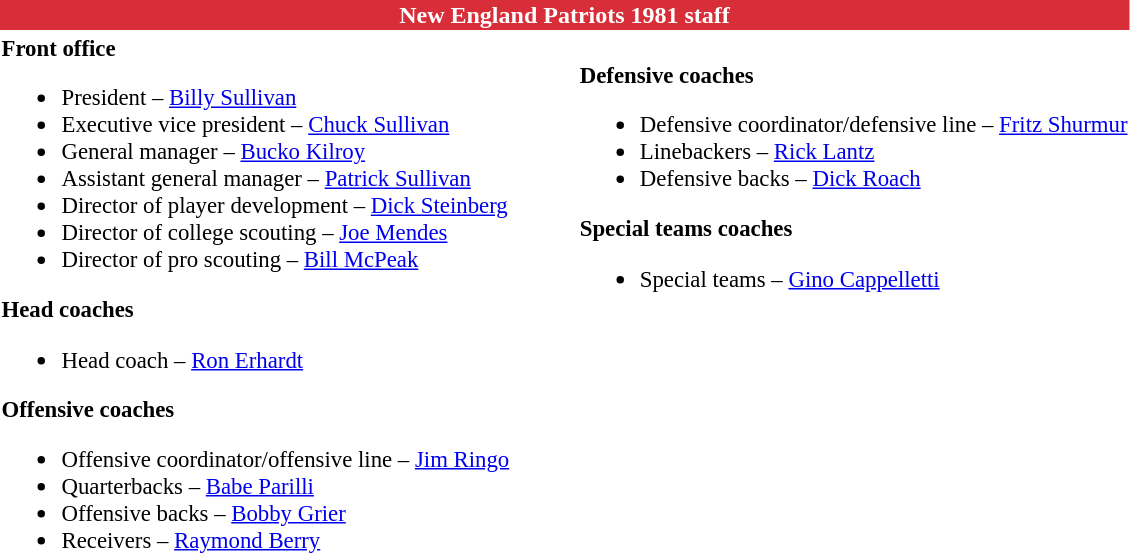<table class="toccolours" style="text-align: left;">
<tr>
<th colspan="7" style="background-color: #d82e39; color: white; text-align: center;"><strong>New England Patriots 1981 staff</strong></th>
</tr>
<tr>
<td style="font-size: 95%;" valign="top"><strong>Front office</strong><br><ul><li>President – <a href='#'>Billy Sullivan</a></li><li>Executive vice president – <a href='#'>Chuck Sullivan</a></li><li>General manager – <a href='#'>Bucko Kilroy</a></li><li>Assistant general manager – <a href='#'>Patrick Sullivan</a></li><li>Director of player development – <a href='#'>Dick Steinberg</a></li><li>Director of college scouting – <a href='#'>Joe Mendes</a></li><li>Director of pro scouting – <a href='#'>Bill McPeak</a></li></ul><strong>Head coaches</strong><ul><li>Head coach – <a href='#'>Ron Erhardt</a></li></ul><strong>Offensive coaches</strong><ul><li>Offensive coordinator/offensive line – <a href='#'>Jim Ringo</a></li><li>Quarterbacks – <a href='#'>Babe Parilli</a></li><li>Offensive backs – <a href='#'>Bobby Grier</a></li><li>Receivers – <a href='#'>Raymond Berry</a></li></ul></td>
<td width="35"> </td>
<td valign="top"></td>
<td style="font-size: 95%;" valign="top"><br><strong>Defensive coaches</strong><ul><li>Defensive coordinator/defensive line – <a href='#'>Fritz Shurmur</a></li><li>Linebackers – <a href='#'>Rick Lantz</a></li><li>Defensive backs – <a href='#'>Dick Roach</a></li></ul><strong>Special teams coaches</strong><ul><li>Special teams – <a href='#'>Gino Cappelletti</a></li></ul></td>
</tr>
</table>
